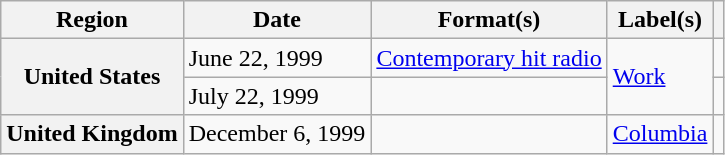<table class="wikitable plainrowheaders">
<tr>
<th scope="col">Region</th>
<th scope="col">Date</th>
<th scope="col">Format(s)</th>
<th scope="col">Label(s)</th>
<th scope="col"></th>
</tr>
<tr>
<th scope="row" rowspan="2">United States</th>
<td>June 22, 1999</td>
<td><a href='#'>Contemporary hit radio</a></td>
<td rowspan="2"><a href='#'>Work</a></td>
<td align="center"></td>
</tr>
<tr>
<td>July 22, 1999</td>
<td></td>
<td align="center"></td>
</tr>
<tr>
<th scope="row">United Kingdom</th>
<td>December 6, 1999</td>
<td></td>
<td><a href='#'>Columbia</a></td>
<td align="center"></td>
</tr>
</table>
